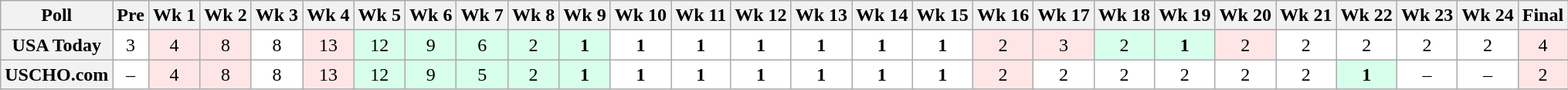<table class="wikitable" style="white-space:nowrap;">
<tr>
<th>Poll</th>
<th>Pre</th>
<th>Wk 1</th>
<th>Wk 2</th>
<th>Wk 3</th>
<th>Wk 4</th>
<th>Wk 5</th>
<th>Wk 6</th>
<th>Wk 7</th>
<th>Wk 8</th>
<th>Wk 9</th>
<th>Wk 10</th>
<th>Wk 11</th>
<th>Wk 12</th>
<th>Wk 13</th>
<th>Wk 14</th>
<th>Wk 15</th>
<th>Wk 16</th>
<th>Wk 17</th>
<th>Wk 18</th>
<th>Wk 19</th>
<th>Wk 20</th>
<th>Wk 21</th>
<th>Wk 22</th>
<th>Wk 23</th>
<th>Wk 24</th>
<th>Final</th>
</tr>
<tr style="text-align:center;">
<th>USA Today</th>
<td bgcolor=white>3</td>
<td bgcolor=FFE6E6>4</td>
<td bgcolor=FFE6E6>8</td>
<td bgcolor=white>8</td>
<td bgcolor=FFE6E6>13</td>
<td bgcolor=D8FFEB>12</td>
<td bgcolor=D8FFEB>9</td>
<td bgcolor=D8FFEB>6</td>
<td bgcolor=D8FFEB>2</td>
<td bgcolor=D8FFEB><strong>1</strong></td>
<td bgcolor=white><strong>1</strong></td>
<td bgcolor=white><strong>1</strong></td>
<td bgcolor=white><strong>1</strong></td>
<td bgcolor=white><strong>1</strong></td>
<td bgcolor=white><strong>1</strong></td>
<td bgcolor=white><strong>1</strong></td>
<td bgcolor=FFE6E6>2</td>
<td bgcolor=FFE6E6>3</td>
<td bgcolor=D8FFEB>2</td>
<td bgcolor=D8FFEB><strong>1</strong></td>
<td bgcolor=FFE6E6>2</td>
<td bgcolor=white>2</td>
<td bgcolor=white>2</td>
<td bgcolor=white>2</td>
<td bgcolor=white>2</td>
<td bgcolor=FFE6E6>4</td>
</tr>
<tr style="text-align:center;">
<th>USCHO.com</th>
<td bgcolor=white>–</td>
<td bgcolor=FFE6E6>4</td>
<td bgcolor=FFE6E6>8</td>
<td bgcolor=white>8</td>
<td bgcolor=FFE6E6>13</td>
<td bgcolor=D8FFEB>12</td>
<td bgcolor=D8FFEB>9</td>
<td bgcolor=D8FFEB>5</td>
<td bgcolor=D8FFEB>2</td>
<td bgcolor=D8FFEB><strong>1</strong></td>
<td bgcolor=white><strong>1</strong></td>
<td bgcolor=white><strong>1</strong></td>
<td bgcolor=white><strong>1</strong></td>
<td bgcolor=white><strong>1</strong></td>
<td bgcolor=white><strong>1</strong></td>
<td bgcolor=white><strong>1</strong></td>
<td bgcolor=FFE6E6>2</td>
<td bgcolor=white>2</td>
<td bgcolor=white>2</td>
<td bgcolor=white>2</td>
<td bgcolor=white>2</td>
<td bgcolor=white>2</td>
<td bgcolor=D8FFEB><strong>1</strong></td>
<td bgcolor=white>–</td>
<td bgcolor=white>–</td>
<td bgcolor=FFE6E6>2</td>
</tr>
</table>
